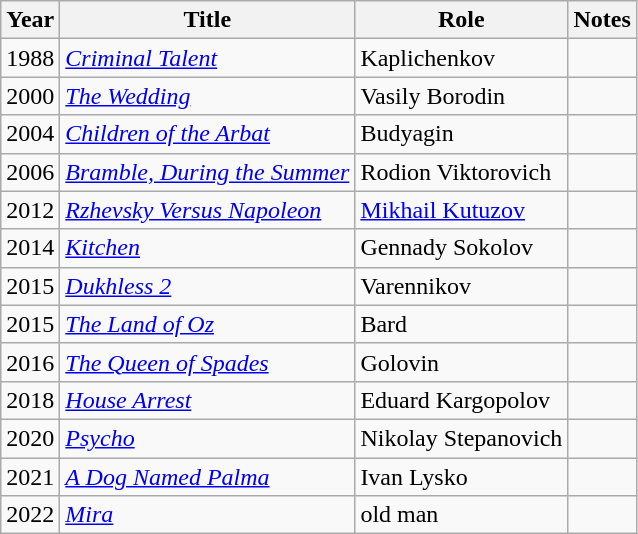<table class="wikitable sortable">
<tr>
<th>Year</th>
<th>Title</th>
<th>Role</th>
<th class="unsortable">Notes</th>
</tr>
<tr>
<td>1988</td>
<td><em><a href='#'>Criminal Talent</a></em></td>
<td>Kaplichenkov</td>
<td></td>
</tr>
<tr>
<td>2000</td>
<td><em><a href='#'>The Wedding</a></em></td>
<td>Vasily Borodin</td>
<td></td>
</tr>
<tr>
<td>2004</td>
<td><em><a href='#'>Children of the Arbat</a></em></td>
<td>Budyagin</td>
<td></td>
</tr>
<tr>
<td>2006</td>
<td><em><a href='#'>Bramble, During the Summer</a></em></td>
<td>Rodion Viktorovich</td>
<td></td>
</tr>
<tr>
<td>2012</td>
<td><em><a href='#'>Rzhevsky Versus Napoleon</a></em></td>
<td><a href='#'>Mikhail Kutuzov</a></td>
<td></td>
</tr>
<tr>
<td>2014</td>
<td><em><a href='#'>Kitchen</a></em></td>
<td>Gennady Sokolov</td>
<td></td>
</tr>
<tr>
<td>2015</td>
<td><em><a href='#'>Dukhless 2</a></em></td>
<td>Varennikov</td>
<td></td>
</tr>
<tr>
<td>2015</td>
<td><em><a href='#'>The Land of Oz</a></em></td>
<td>Bard</td>
<td></td>
</tr>
<tr>
<td>2016</td>
<td><em><a href='#'>The Queen of Spades</a></em></td>
<td>Golovin</td>
<td></td>
</tr>
<tr>
<td>2018</td>
<td><em><a href='#'>House Arrest</a></em></td>
<td>Eduard Kargopolov</td>
<td></td>
</tr>
<tr>
<td>2020</td>
<td><em><a href='#'>Psycho</a></em></td>
<td>Nikolay Stepanovich</td>
<td></td>
</tr>
<tr>
<td>2021</td>
<td><em><a href='#'>A Dog Named Palma</a></em></td>
<td>Ivan Lysko</td>
</tr>
<tr>
<td>2022</td>
<td><em><a href='#'>Mira</a></em></td>
<td>old man</td>
<td></td>
</tr>
</table>
